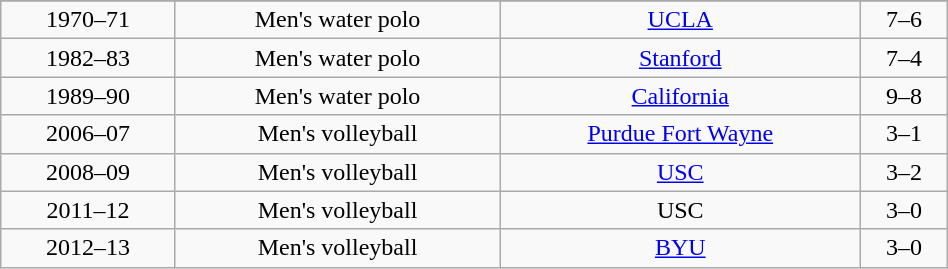<table class="wikitable" width="50%">
<tr align="center">
</tr>
<tr align="center" bgcolor="">
<td>1970–71</td>
<td>Men's water polo</td>
<td><a href='#'>UCLA</a></td>
<td>7–6</td>
</tr>
<tr align="center" bgcolor="">
<td>1982–83</td>
<td>Men's water polo</td>
<td><a href='#'>Stanford</a></td>
<td>7–4</td>
</tr>
<tr align="center" bgcolor="">
<td>1989–90</td>
<td>Men's water polo</td>
<td><a href='#'>California</a></td>
<td>9–8</td>
</tr>
<tr align="center" bgcolor="">
<td>2006–07</td>
<td>Men's volleyball</td>
<td><a href='#'>Purdue Fort Wayne</a></td>
<td>3–1</td>
</tr>
<tr align="center" bgcolor="">
<td>2008–09</td>
<td>Men's volleyball</td>
<td><a href='#'>USC</a></td>
<td>3–2</td>
</tr>
<tr align="center" bgcolor="">
<td>2011–12</td>
<td>Men's volleyball</td>
<td>USC</td>
<td>3–0</td>
</tr>
<tr align="center" bgcolor="">
<td>2012–13</td>
<td>Men's volleyball</td>
<td><a href='#'>BYU</a></td>
<td>3–0</td>
</tr>
</table>
